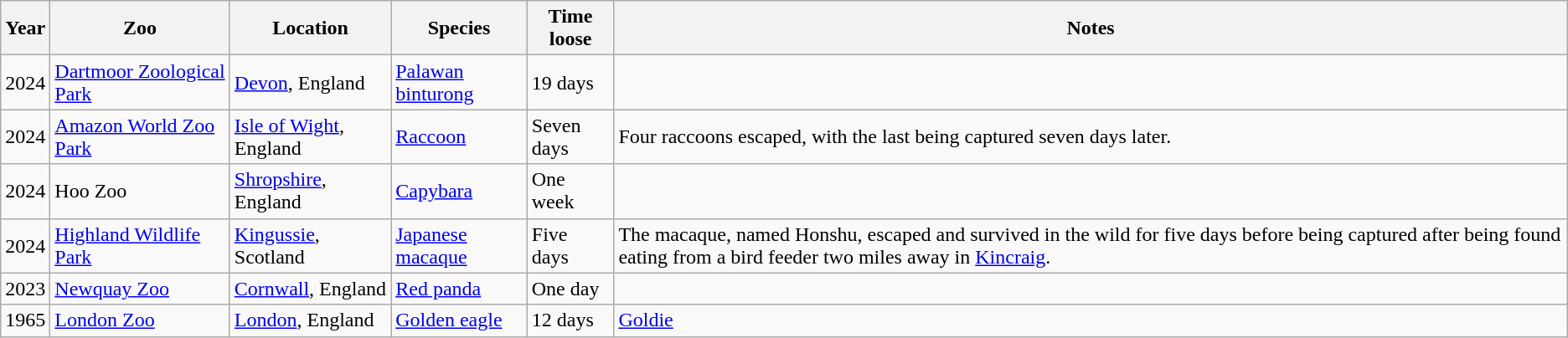<table class="wikitable sortable">
<tr>
<th data-sort-type="number">Year</th>
<th>Zoo</th>
<th>Location</th>
<th>Species</th>
<th>Time loose</th>
<th>Notes</th>
</tr>
<tr>
<td>2024</td>
<td><a href='#'>Dartmoor Zoological Park</a></td>
<td><a href='#'>Devon</a>, England</td>
<td><a href='#'>Palawan binturong</a></td>
<td>19 days</td>
<td></td>
</tr>
<tr>
<td>2024</td>
<td><a href='#'>Amazon World Zoo Park</a></td>
<td><a href='#'>Isle of Wight</a>, England</td>
<td><a href='#'>Raccoon</a></td>
<td>Seven days</td>
<td>Four raccoons escaped, with the last being captured seven days later.</td>
</tr>
<tr>
<td>2024</td>
<td>Hoo Zoo</td>
<td><a href='#'>Shropshire</a>, England</td>
<td><a href='#'>Capybara</a></td>
<td>One week</td>
<td></td>
</tr>
<tr>
<td>2024</td>
<td><a href='#'>Highland Wildlife Park</a></td>
<td><a href='#'>Kingussie</a>, Scotland</td>
<td><a href='#'>Japanese macaque</a></td>
<td>Five days</td>
<td>The macaque, named Honshu, escaped and survived in the wild for five days before being captured after being found eating from a bird feeder two miles away in <a href='#'>Kincraig</a>.</td>
</tr>
<tr>
<td>2023</td>
<td><a href='#'>Newquay Zoo</a></td>
<td><a href='#'>Cornwall</a>, England</td>
<td><a href='#'>Red panda</a></td>
<td>One day</td>
<td></td>
</tr>
<tr>
<td>1965</td>
<td><a href='#'>London Zoo</a></td>
<td><a href='#'>London</a>, England</td>
<td><a href='#'>Golden eagle</a></td>
<td>12 days</td>
<td><a href='#'>Goldie</a></td>
</tr>
</table>
